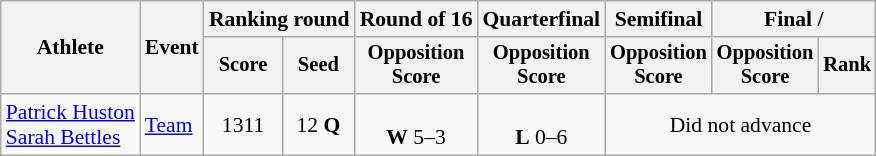<table class=wikitable style="font-size:90%; text-align:center;">
<tr>
<th rowspan=2>Athlete</th>
<th rowspan=2>Event</th>
<th colspan=2>Ranking round</th>
<th>Round of 16</th>
<th>Quarterfinal</th>
<th>Semifinal</th>
<th colspan=2>Final / </th>
</tr>
<tr style=font-size:95%>
<th>Score</th>
<th>Seed</th>
<th>Opposition<br>Score</th>
<th>Opposition<br>Score</th>
<th>Opposition<br>Score</th>
<th>Opposition<br>Score</th>
<th>Rank</th>
</tr>
<tr>
<td align=left><a href='#'>Patrick Huston</a><br><a href='#'>Sarah Bettles</a></td>
<td align=left><a href='#'>Team</a></td>
<td>1311</td>
<td>12 <strong>Q</strong></td>
<td><br><strong>W</strong> 5–3</td>
<td><br><strong>L</strong> 0–6</td>
<td colspan=5>Did not advance</td>
</tr>
</table>
